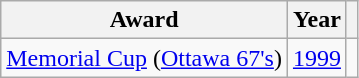<table class="wikitable">
<tr>
<th>Award</th>
<th>Year</th>
<th></th>
</tr>
<tr>
<td><a href='#'>Memorial Cup</a> (<a href='#'>Ottawa 67's</a>)</td>
<td><a href='#'>1999</a></td>
<td></td>
</tr>
</table>
